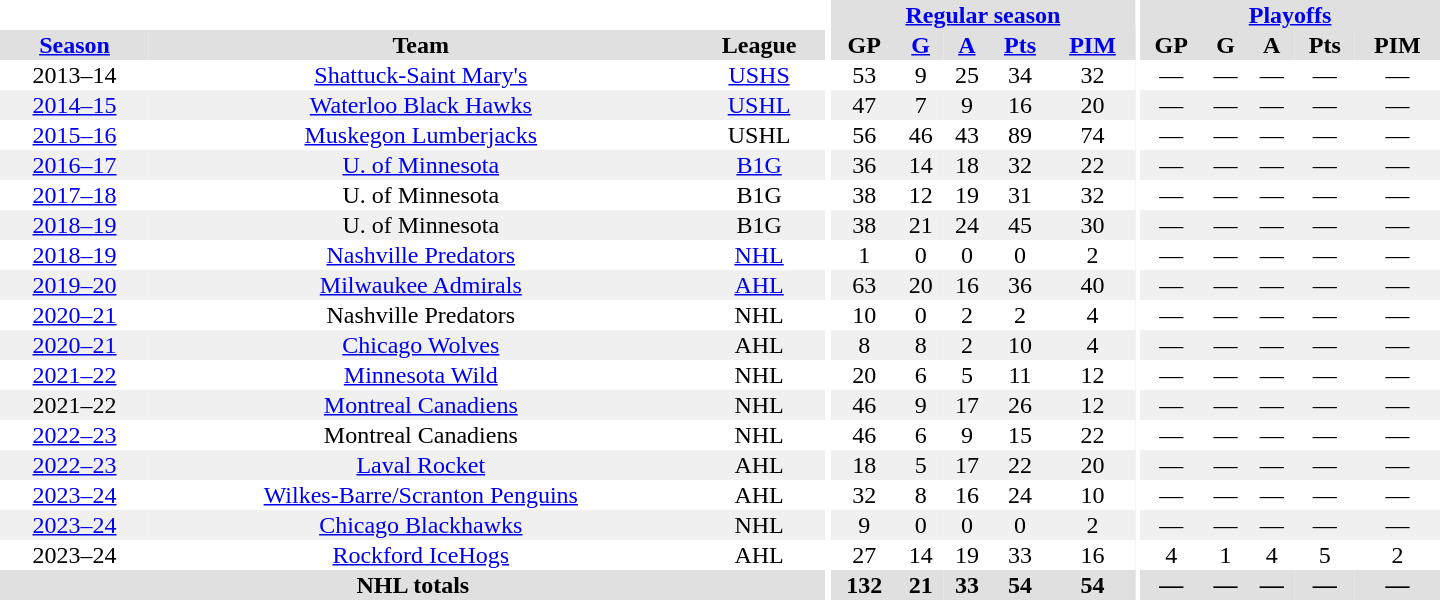<table border="0" cellpadding="1" cellspacing="0" style="text-align:center; width:60em">
<tr bgcolor="#e0e0e0">
<th colspan="3" bgcolor="#ffffff"></th>
<th rowspan="99" bgcolor="#ffffff"></th>
<th colspan="5"><a href='#'>Regular season</a></th>
<th rowspan="99" bgcolor="#ffffff"></th>
<th colspan="5"><a href='#'>Playoffs</a></th>
</tr>
<tr bgcolor="#e0e0e0">
<th><a href='#'>Season</a></th>
<th>Team</th>
<th>League</th>
<th>GP</th>
<th><a href='#'>G</a></th>
<th><a href='#'>A</a></th>
<th><a href='#'>Pts</a></th>
<th><a href='#'>PIM</a></th>
<th>GP</th>
<th>G</th>
<th>A</th>
<th>Pts</th>
<th>PIM</th>
</tr>
<tr>
<td>2013–14</td>
<td><a href='#'>Shattuck-Saint Mary's</a></td>
<td><a href='#'>USHS</a></td>
<td>53</td>
<td>9</td>
<td>25</td>
<td>34</td>
<td>32</td>
<td>—</td>
<td>—</td>
<td>—</td>
<td>—</td>
<td>—</td>
</tr>
<tr bgcolor="#f0f0f0">
<td><a href='#'>2014–15</a></td>
<td><a href='#'>Waterloo Black Hawks</a></td>
<td><a href='#'>USHL</a></td>
<td>47</td>
<td>7</td>
<td>9</td>
<td>16</td>
<td>20</td>
<td>—</td>
<td>—</td>
<td>—</td>
<td>—</td>
<td>—</td>
</tr>
<tr>
<td><a href='#'>2015–16</a></td>
<td><a href='#'>Muskegon Lumberjacks</a></td>
<td>USHL</td>
<td>56</td>
<td>46</td>
<td>43</td>
<td>89</td>
<td>74</td>
<td>—</td>
<td>—</td>
<td>—</td>
<td>—</td>
<td>—</td>
</tr>
<tr bgcolor="#f0f0f0">
<td><a href='#'>2016–17</a></td>
<td><a href='#'>U. of Minnesota</a></td>
<td><a href='#'>B1G</a></td>
<td>36</td>
<td>14</td>
<td>18</td>
<td>32</td>
<td>22</td>
<td>—</td>
<td>—</td>
<td>—</td>
<td>—</td>
<td>—</td>
</tr>
<tr>
<td><a href='#'>2017–18</a></td>
<td>U. of Minnesota</td>
<td>B1G</td>
<td>38</td>
<td>12</td>
<td>19</td>
<td>31</td>
<td>32</td>
<td>—</td>
<td>—</td>
<td>—</td>
<td>—</td>
<td>—</td>
</tr>
<tr bgcolor="#f0f0f0">
<td><a href='#'>2018–19</a></td>
<td>U. of Minnesota</td>
<td>B1G</td>
<td>38</td>
<td>21</td>
<td>24</td>
<td>45</td>
<td>30</td>
<td>—</td>
<td>—</td>
<td>—</td>
<td>—</td>
<td>—</td>
</tr>
<tr>
<td><a href='#'>2018–19</a></td>
<td><a href='#'>Nashville Predators</a></td>
<td><a href='#'>NHL</a></td>
<td>1</td>
<td>0</td>
<td>0</td>
<td>0</td>
<td>2</td>
<td>—</td>
<td>—</td>
<td>—</td>
<td>—</td>
<td>—</td>
</tr>
<tr bgcolor="#f0f0f0">
<td><a href='#'>2019–20</a></td>
<td><a href='#'>Milwaukee Admirals</a></td>
<td><a href='#'>AHL</a></td>
<td>63</td>
<td>20</td>
<td>16</td>
<td>36</td>
<td>40</td>
<td>—</td>
<td>—</td>
<td>—</td>
<td>—</td>
<td>—</td>
</tr>
<tr>
<td><a href='#'>2020–21</a></td>
<td>Nashville Predators</td>
<td>NHL</td>
<td>10</td>
<td>0</td>
<td>2</td>
<td>2</td>
<td>4</td>
<td>—</td>
<td>—</td>
<td>—</td>
<td>—</td>
<td>—</td>
</tr>
<tr bgcolor="#f0f0f0">
<td><a href='#'>2020–21</a></td>
<td><a href='#'>Chicago Wolves</a></td>
<td>AHL</td>
<td>8</td>
<td>8</td>
<td>2</td>
<td>10</td>
<td>4</td>
<td>—</td>
<td>—</td>
<td>—</td>
<td>—</td>
<td>—</td>
</tr>
<tr>
<td><a href='#'>2021–22</a></td>
<td><a href='#'>Minnesota Wild</a></td>
<td>NHL</td>
<td>20</td>
<td>6</td>
<td>5</td>
<td>11</td>
<td>12</td>
<td>—</td>
<td>—</td>
<td>—</td>
<td>—</td>
<td>—</td>
</tr>
<tr bgcolor="#f0f0f0">
<td>2021–22</td>
<td><a href='#'>Montreal Canadiens</a></td>
<td>NHL</td>
<td>46</td>
<td>9</td>
<td>17</td>
<td>26</td>
<td>12</td>
<td>—</td>
<td>—</td>
<td>—</td>
<td>—</td>
<td>—</td>
</tr>
<tr>
<td><a href='#'>2022–23</a></td>
<td>Montreal Canadiens</td>
<td>NHL</td>
<td>46</td>
<td>6</td>
<td>9</td>
<td>15</td>
<td>22</td>
<td>—</td>
<td>—</td>
<td>—</td>
<td>—</td>
<td>—</td>
</tr>
<tr bgcolor="#f0f0f0">
<td><a href='#'>2022–23</a></td>
<td><a href='#'>Laval Rocket</a></td>
<td>AHL</td>
<td>18</td>
<td>5</td>
<td>17</td>
<td>22</td>
<td>20</td>
<td>—</td>
<td>—</td>
<td>—</td>
<td>—</td>
<td>—</td>
</tr>
<tr>
<td><a href='#'>2023–24</a></td>
<td><a href='#'>Wilkes-Barre/Scranton Penguins</a></td>
<td>AHL</td>
<td>32</td>
<td>8</td>
<td>16</td>
<td>24</td>
<td>10</td>
<td>—</td>
<td>—</td>
<td>—</td>
<td>—</td>
<td>—</td>
</tr>
<tr bgcolor="#f0f0f0">
<td><a href='#'>2023–24</a></td>
<td><a href='#'>Chicago Blackhawks</a></td>
<td>NHL</td>
<td>9</td>
<td>0</td>
<td>0</td>
<td>0</td>
<td>2</td>
<td>—</td>
<td>—</td>
<td>—</td>
<td>—</td>
<td>—</td>
</tr>
<tr>
<td>2023–24</td>
<td><a href='#'>Rockford IceHogs</a></td>
<td>AHL</td>
<td>27</td>
<td>14</td>
<td>19</td>
<td>33</td>
<td>16</td>
<td>4</td>
<td>1</td>
<td>4</td>
<td>5</td>
<td>2</td>
</tr>
<tr bgcolor="#e0e0e0">
<th colspan="3">NHL totals</th>
<th>132</th>
<th>21</th>
<th>33</th>
<th>54</th>
<th>54</th>
<th>—</th>
<th>—</th>
<th>—</th>
<th>—</th>
<th>—</th>
</tr>
</table>
